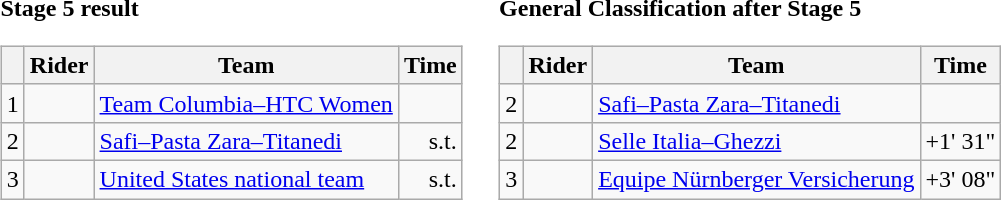<table>
<tr>
<td><strong>Stage 5 result</strong><br><table class=wikitable>
<tr>
<th></th>
<th>Rider</th>
<th>Team</th>
<th>Time</th>
</tr>
<tr>
<td>1</td>
<td></td>
<td><a href='#'>Team Columbia–HTC Women</a></td>
<td></td>
</tr>
<tr>
<td>2</td>
<td></td>
<td><a href='#'>Safi–Pasta Zara–Titanedi</a></td>
<td align=right>s.t.</td>
</tr>
<tr>
<td>3</td>
<td></td>
<td><a href='#'>United States national team</a></td>
<td align=right>s.t.</td>
</tr>
</table>
</td>
<td></td>
<td><strong>General Classification after Stage 5</strong><br><table class="wikitable">
<tr>
<th></th>
<th>Rider</th>
<th>Team</th>
<th>Time</th>
</tr>
<tr>
<td>2</td>
<td></td>
<td><a href='#'>Safi–Pasta Zara–Titanedi</a></td>
<td></td>
</tr>
<tr>
<td>2</td>
<td></td>
<td><a href='#'>Selle Italia–Ghezzi</a></td>
<td align=right>+1' 31"</td>
</tr>
<tr>
<td>3</td>
<td></td>
<td><a href='#'>Equipe Nürnberger Versicherung</a></td>
<td align=right>+3' 08"</td>
</tr>
</table>
</td>
</tr>
</table>
